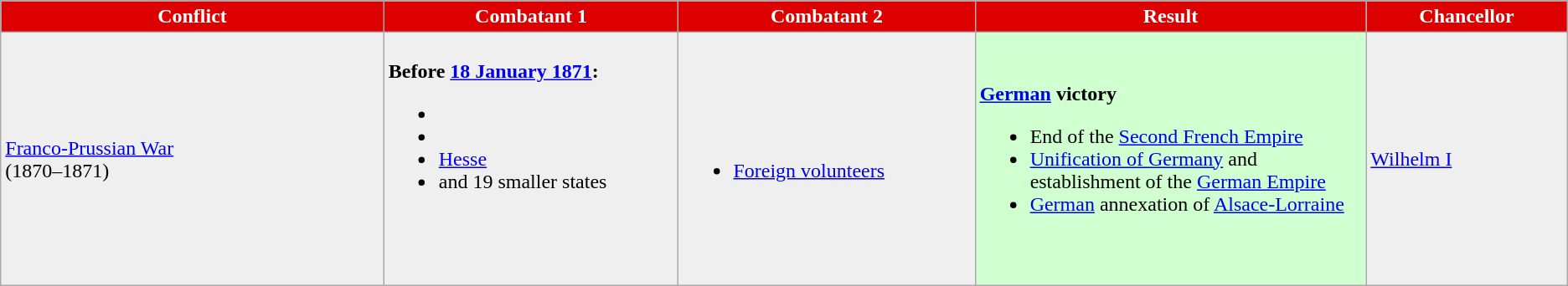<table class="wikitable">
<tr>
<th style="background:#DD0000; width:20em; color:white;">Conflict</th>
<th style="background:#DD0000; width:15em; color:white;">Combatant 1</th>
<th style="background:#DD0000; width:15em; color:white;">Combatant 2</th>
<th style="background:#DD0000; width:20em; color:white;">Result</th>
<th style="background:#DD0000; width:10em; color:white;">Chancellor</th>
</tr>
<tr>
<td style="background:#efefef"><a href='#'>Franco-Prussian War</a><br>(1870–1871)</td>
<td style="background:#efefef"><br><strong>Before <a href='#'>18 January 1871</a>:</strong><br><strong></strong><ul><li></li><li></li><li> <a href='#'>Hesse</a></li><li>and 19 smaller states</li></ul><br><br><br></td>
<td style="background:#efefef"><br><ul><li><a href='#'>Foreign volunteers</a></li></ul></td>
<td style="background:#D0FFD0"><strong><a href='#'>German</a> victory</strong><br><ul><li>End of the <a href='#'>Second French Empire</a></li><li><a href='#'>Unification of Germany</a> and establishment of the <a href='#'>German Empire</a></li><li><a href='#'>German</a> annexation of <a href='#'>Alsace-Lorraine</a></li></ul></td>
<td style="background:#efefef"><a href='#'>Wilhelm I</a></td>
</tr>
</table>
